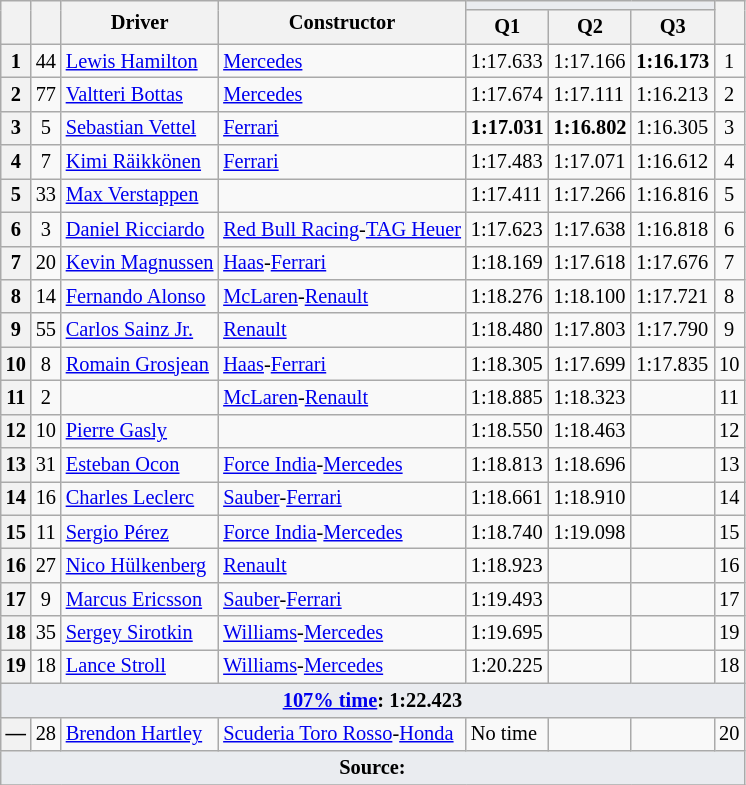<table class="wikitable sortable" style="font-size:85%">
<tr>
<th rowspan=2></th>
<th rowspan=2></th>
<th rowspan=2>Driver</th>
<th rowspan=2>Constructor</th>
<th style="background:#eaecf0; text-align:center;" colspan=3></th>
<th rowspan=2></th>
</tr>
<tr>
<th>Q1</th>
<th>Q2</th>
<th>Q3</th>
</tr>
<tr>
<th>1</th>
<td align="center">44</td>
<td data-sort-value="HAM"> <a href='#'>Lewis Hamilton</a></td>
<td><a href='#'>Mercedes</a></td>
<td>1:17.633</td>
<td>1:17.166</td>
<td><strong>1:16.173</strong></td>
<td align="center">1</td>
</tr>
<tr>
<th>2</th>
<td align="center">77</td>
<td data-sort-value="BOT"> <a href='#'>Valtteri Bottas</a></td>
<td><a href='#'>Mercedes</a></td>
<td>1:17.674</td>
<td>1:17.111</td>
<td>1:16.213</td>
<td align="center">2</td>
</tr>
<tr>
<th>3</th>
<td align="center">5</td>
<td data-sort-value="VET"> <a href='#'>Sebastian Vettel</a></td>
<td><a href='#'>Ferrari</a></td>
<td><strong>1:17.031</strong></td>
<td><strong>1:16.802</strong></td>
<td>1:16.305</td>
<td align="center">3</td>
</tr>
<tr>
<th>4</th>
<td align="center">7</td>
<td data-sort-value="RAI"> <a href='#'>Kimi Räikkönen</a></td>
<td><a href='#'>Ferrari</a></td>
<td>1:17.483</td>
<td>1:17.071</td>
<td>1:16.612</td>
<td align="center">4</td>
</tr>
<tr>
<th>5</th>
<td align="center">33</td>
<td data-sort-value="VER"> <a href='#'>Max Verstappen</a></td>
<td></td>
<td>1:17.411</td>
<td>1:17.266</td>
<td>1:16.816</td>
<td align="center">5</td>
</tr>
<tr>
<th>6</th>
<td align="center">3</td>
<td data-sort-value="RIC"> <a href='#'>Daniel Ricciardo</a></td>
<td><a href='#'>Red Bull Racing</a>-<a href='#'>TAG Heuer</a></td>
<td>1:17.623</td>
<td>1:17.638</td>
<td>1:16.818</td>
<td align="center">6</td>
</tr>
<tr>
<th>7</th>
<td align="center">20</td>
<td data-sort-value="MAG"> <a href='#'>Kevin Magnussen</a></td>
<td><a href='#'>Haas</a>-<a href='#'>Ferrari</a></td>
<td>1:18.169</td>
<td>1:17.618</td>
<td>1:17.676</td>
<td align="center">7</td>
</tr>
<tr>
<th>8</th>
<td align="center">14</td>
<td data-sort-value="ALO"> <a href='#'>Fernando Alonso</a></td>
<td><a href='#'>McLaren</a>-<a href='#'>Renault</a></td>
<td>1:18.276</td>
<td>1:18.100</td>
<td>1:17.721</td>
<td align="center">8</td>
</tr>
<tr>
<th>9</th>
<td align="center">55</td>
<td data-sort-value="SAI"> <a href='#'>Carlos Sainz Jr.</a></td>
<td><a href='#'>Renault</a></td>
<td>1:18.480</td>
<td>1:17.803</td>
<td>1:17.790</td>
<td align="center">9</td>
</tr>
<tr>
<th>10</th>
<td align="center">8</td>
<td data-sort-value="GRO"> <a href='#'>Romain Grosjean</a></td>
<td><a href='#'>Haas</a>-<a href='#'>Ferrari</a></td>
<td>1:18.305</td>
<td>1:17.699</td>
<td>1:17.835</td>
<td align="center">10</td>
</tr>
<tr>
<th>11</th>
<td align="center">2</td>
<td data-sort-value="VAN"></td>
<td><a href='#'>McLaren</a>-<a href='#'>Renault</a></td>
<td>1:18.885</td>
<td>1:18.323</td>
<td></td>
<td align="center">11</td>
</tr>
<tr>
<th>12</th>
<td align="center">10</td>
<td data-sort-value="GAS"> <a href='#'>Pierre Gasly</a></td>
<td></td>
<td>1:18.550</td>
<td>1:18.463</td>
<td></td>
<td align="center">12</td>
</tr>
<tr>
<th>13</th>
<td align="center">31</td>
<td data-sort-value="OCO"> <a href='#'>Esteban Ocon</a></td>
<td><a href='#'>Force India</a>-<a href='#'>Mercedes</a></td>
<td>1:18.813</td>
<td>1:18.696</td>
<td></td>
<td align="center">13</td>
</tr>
<tr>
<th>14</th>
<td align="center">16</td>
<td data-sort-value="LEC"> <a href='#'>Charles Leclerc</a></td>
<td><a href='#'>Sauber</a>-<a href='#'>Ferrari</a></td>
<td>1:18.661</td>
<td>1:18.910</td>
<td></td>
<td align="center">14</td>
</tr>
<tr>
<th>15</th>
<td align="center">11</td>
<td data-sort-value="PER"> <a href='#'>Sergio Pérez</a></td>
<td><a href='#'>Force India</a>-<a href='#'>Mercedes</a></td>
<td>1:18.740</td>
<td>1:19.098</td>
<td></td>
<td align="center">15</td>
</tr>
<tr>
<th>16</th>
<td align="center">27</td>
<td data-sort-value="HUL"> <a href='#'>Nico Hülkenberg</a></td>
<td><a href='#'>Renault</a></td>
<td>1:18.923</td>
<td></td>
<td></td>
<td align="center">16</td>
</tr>
<tr>
<th>17</th>
<td align="center">9</td>
<td data-sort-value="ERI"> <a href='#'>Marcus Ericsson</a></td>
<td><a href='#'>Sauber</a>-<a href='#'>Ferrari</a></td>
<td>1:19.493</td>
<td></td>
<td></td>
<td align="center">17</td>
</tr>
<tr>
<th>18</th>
<td align="center">35</td>
<td data-sort-value="SIR"> <a href='#'>Sergey Sirotkin</a></td>
<td><a href='#'>Williams</a>-<a href='#'>Mercedes</a></td>
<td>1:19.695</td>
<td></td>
<td></td>
<td align="center">19</td>
</tr>
<tr>
<th>19</th>
<td align="center">18</td>
<td data-sort-value="STR"> <a href='#'>Lance Stroll</a></td>
<td><a href='#'>Williams</a>-<a href='#'>Mercedes</a></td>
<td>1:20.225</td>
<td></td>
<td></td>
<td align="center">18</td>
</tr>
<tr>
<td style="background:#eaecf0; text-align:center;" colspan="8"><strong><a href='#'>107% time</a>: 1:22.423</strong></td>
</tr>
<tr>
<th>—</th>
<td align="center">28</td>
<td data-sort-value="HAR"> <a href='#'>Brendon Hartley</a></td>
<td><a href='#'>Scuderia Toro Rosso</a>-<a href='#'>Honda</a></td>
<td>No time</td>
<td></td>
<td></td>
<td align="center">20</td>
</tr>
<tr>
<td style="background:#eaecf0; text-align:center;" colspan="8"><strong>Source:</strong></td>
</tr>
<tr>
</tr>
</table>
